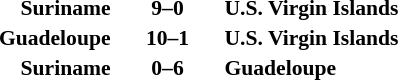<table width=100% cellspacing=1 style=font-size:90%>
<tr>
<th width=120></th>
<th width=250></th>
<th width=70></th>
<th width=250></th>
<th></th>
</tr>
<tr>
<td align=right></td>
<td align=right><strong>Suriname</strong></td>
<td align=center><strong>9–0</strong></td>
<td><strong>U.S. Virgin Islands</strong></td>
</tr>
<tr>
<td align=right></td>
<td align=right><strong>Guadeloupe</strong></td>
<td align=center><strong>10–1</strong></td>
<td><strong>U.S. Virgin Islands</strong></td>
</tr>
<tr>
<td align=right></td>
<td align=right><strong>Suriname</strong></td>
<td align=center><strong>0–6</strong></td>
<td><strong>Guadeloupe</strong></td>
</tr>
<tr>
</tr>
</table>
